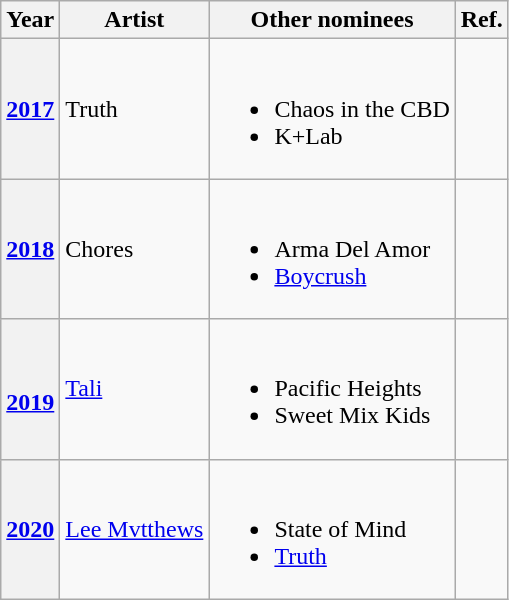<table class="wikitable sortable">
<tr>
<th scope="col">Year</th>
<th scope="col">Artist</th>
<th scope="col" class=unsortable>Other nominees</th>
<th scope="col" class=unsortable>Ref.</th>
</tr>
<tr>
<th scope="row"><a href='#'>2017</a></th>
<td>Truth</td>
<td><br><ul><li>Chaos in the CBD</li><li>K+Lab</li></ul></td>
<td align="center"></td>
</tr>
<tr>
<th><a href='#'>2018</a></th>
<td>Chores</td>
<td><br><ul><li>Arma Del Amor</li><li><a href='#'>Boycrush</a></li></ul></td>
<td></td>
</tr>
<tr>
<th><br><a href='#'>2019</a></th>
<td><a href='#'>Tali</a></td>
<td><br><ul><li>Pacific Heights</li><li>Sweet Mix Kids</li></ul></td>
<td></td>
</tr>
<tr>
<th><a href='#'>2020</a></th>
<td><a href='#'>Lee Mvtthews</a></td>
<td><br><ul><li>State of Mind</li><li><a href='#'>Truth</a></li></ul></td>
<td></td>
</tr>
</table>
